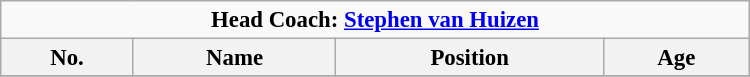<table class="wikitable"  style="width:500px; font-size:95%;">
<tr>
<td colspan=4 align=center><strong>Head Coach:  <a href='#'>Stephen van Huizen</a></strong></td>
</tr>
<tr>
<th align="left">No.</th>
<th align="left">Name</th>
<th align="left">Position</th>
<th align="left">Age</th>
</tr>
<tr>
</tr>
</table>
